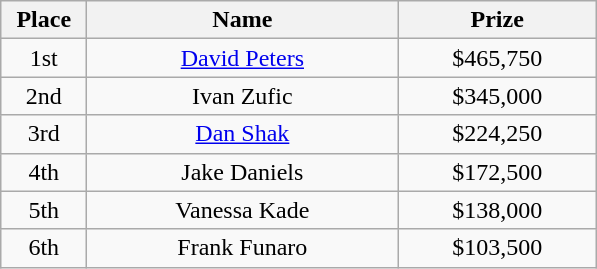<table class="wikitable">
<tr>
<th width="50">Place</th>
<th width="200">Name</th>
<th width="125">Prize</th>
</tr>
<tr>
<td align = "center">1st</td>
<td align = "center"> <a href='#'>David Peters</a></td>
<td align = "center">$465,750</td>
</tr>
<tr>
<td align = "center">2nd</td>
<td align = "center"> Ivan Zufic</td>
<td align = "center">$345,000</td>
</tr>
<tr>
<td align = "center">3rd</td>
<td align = "center"> <a href='#'>Dan Shak</a></td>
<td align = "center">$224,250</td>
</tr>
<tr>
<td align = "center">4th</td>
<td align = "center"> Jake Daniels</td>
<td align = "center">$172,500</td>
</tr>
<tr>
<td align = "center">5th</td>
<td align = "center"> Vanessa Kade</td>
<td align = "center">$138,000</td>
</tr>
<tr>
<td align = "center">6th</td>
<td align = "center"> Frank Funaro</td>
<td align = "center">$103,500</td>
</tr>
</table>
